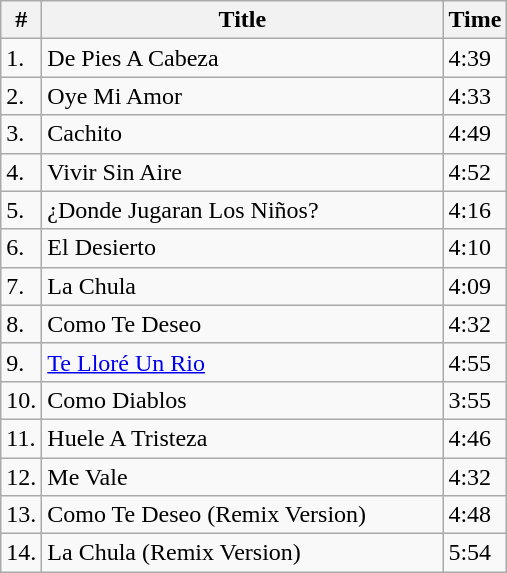<table class="wikitable">
<tr>
<th>#</th>
<th width="260">Title</th>
<th>Time</th>
</tr>
<tr>
<td>1.</td>
<td>De Pies A Cabeza</td>
<td>4:39</td>
</tr>
<tr>
<td>2.</td>
<td>Oye Mi Amor</td>
<td>4:33</td>
</tr>
<tr>
<td>3.</td>
<td>Cachito</td>
<td>4:49</td>
</tr>
<tr>
<td>4.</td>
<td>Vivir Sin Aire</td>
<td>4:52</td>
</tr>
<tr>
<td>5.</td>
<td>¿Donde Jugaran Los Niños?</td>
<td>4:16</td>
</tr>
<tr>
<td>6.</td>
<td>El Desierto</td>
<td>4:10</td>
</tr>
<tr>
<td>7.</td>
<td>La Chula</td>
<td>4:09</td>
</tr>
<tr>
<td>8.</td>
<td>Como Te Deseo</td>
<td>4:32</td>
</tr>
<tr>
<td>9.</td>
<td><a href='#'>Te Lloré Un Rio</a></td>
<td>4:55</td>
</tr>
<tr>
<td>10.</td>
<td>Como Diablos</td>
<td>3:55</td>
</tr>
<tr>
<td>11.</td>
<td>Huele A Tristeza</td>
<td>4:46</td>
</tr>
<tr>
<td>12.</td>
<td>Me Vale</td>
<td>4:32</td>
</tr>
<tr>
<td>13.</td>
<td>Como Te Deseo (Remix Version)</td>
<td>4:48</td>
</tr>
<tr>
<td>14.</td>
<td>La Chula (Remix Version)</td>
<td>5:54</td>
</tr>
</table>
